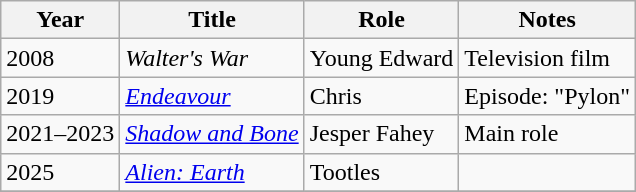<table class="wikitable sortable">
<tr>
<th>Year</th>
<th>Title</th>
<th>Role</th>
<th class="unsortable">Notes</th>
</tr>
<tr>
<td>2008</td>
<td><em>Walter's War</em></td>
<td>Young Edward</td>
<td>Television film</td>
</tr>
<tr>
<td>2019</td>
<td><em><a href='#'>Endeavour</a></em></td>
<td>Chris</td>
<td>Episode: "Pylon"</td>
</tr>
<tr>
<td>2021–2023</td>
<td><em><a href='#'>Shadow and Bone</a></em></td>
<td>Jesper Fahey</td>
<td>Main role</td>
</tr>
<tr>
<td>2025</td>
<td><em><a href='#'>Alien: Earth</a></em></td>
<td>Tootles</td>
<td></td>
</tr>
<tr>
</tr>
</table>
